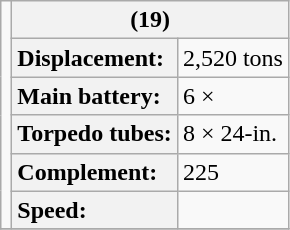<table class="wikitable plainrowheaders" style="text-align:left">
<tr valign="bottom">
<td rowspan=6 style="text-align:center"></td>
<th colspan=2 style="text-align:center"> (19)</th>
</tr>
<tr>
<th style="text-align:left">Displacement:</th>
<td>2,520 tons</td>
</tr>
<tr>
<th style="text-align:left">Main battery:</th>
<td>6 × </td>
</tr>
<tr>
<th style="text-align:left">Torpedo tubes:</th>
<td>8 × 24‑in.</td>
</tr>
<tr>
<th style="text-align:left">Complement:</th>
<td>225</td>
</tr>
<tr>
<th style="text-align:left">Speed:</th>
<td></td>
</tr>
<tr>
</tr>
</table>
